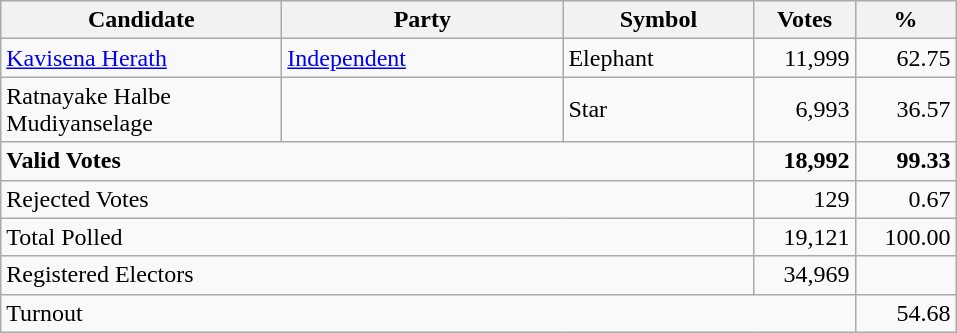<table class="wikitable" border="1" style="text-align:right;">
<tr>
<th align=left width="180">Candidate</th>
<th align=left width="180">Party</th>
<th align=left width="120">Symbol</th>
<th align=left width="60">Votes</th>
<th align=left width="60">%</th>
</tr>
<tr>
<td align=left><a href='#'>Kavisena Herath</a></td>
<td align=left><a href='#'>Independent</a></td>
<td align=left>Elephant</td>
<td>11,999</td>
<td>62.75</td>
</tr>
<tr>
<td align=left>Ratnayake Halbe Mudiyanselage</td>
<td></td>
<td align=left>Star</td>
<td>6,993</td>
<td>36.57</td>
</tr>
<tr>
<td align=left colspan=3><strong>Valid Votes</strong></td>
<td><strong>18,992</strong></td>
<td><strong>99.33</strong></td>
</tr>
<tr>
<td align=left colspan=3>Rejected Votes</td>
<td>129</td>
<td>0.67</td>
</tr>
<tr>
<td align=left colspan=3>Total Polled</td>
<td>19,121</td>
<td>100.00</td>
</tr>
<tr>
<td align=left colspan=3>Registered Electors</td>
<td>34,969</td>
<td></td>
</tr>
<tr>
<td align=left colspan=4>Turnout</td>
<td>54.68</td>
</tr>
</table>
